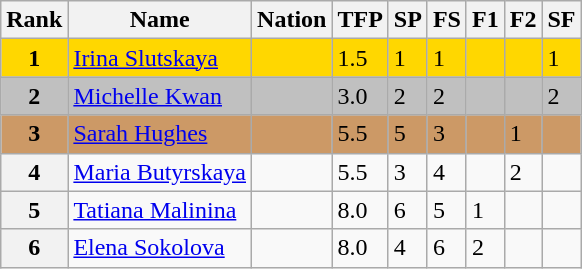<table class="wikitable">
<tr>
<th>Rank</th>
<th>Name</th>
<th>Nation</th>
<th>TFP</th>
<th>SP</th>
<th>FS</th>
<th>F1</th>
<th>F2</th>
<th>SF</th>
</tr>
<tr bgcolor="gold">
<td align="center"><strong>1</strong></td>
<td><a href='#'>Irina Slutskaya</a></td>
<td></td>
<td>1.5</td>
<td>1</td>
<td>1</td>
<td></td>
<td></td>
<td>1</td>
</tr>
<tr bgcolor="silver">
<td align="center"><strong>2</strong></td>
<td><a href='#'>Michelle Kwan</a></td>
<td></td>
<td>3.0</td>
<td>2</td>
<td>2</td>
<td></td>
<td></td>
<td>2</td>
</tr>
<tr bgcolor="cc9966">
<td align="center"><strong>3</strong></td>
<td><a href='#'>Sarah Hughes</a></td>
<td></td>
<td>5.5</td>
<td>5</td>
<td>3</td>
<td></td>
<td>1</td>
<td></td>
</tr>
<tr>
<th>4</th>
<td><a href='#'>Maria Butyrskaya</a></td>
<td></td>
<td>5.5</td>
<td>3</td>
<td>4</td>
<td></td>
<td>2</td>
<td></td>
</tr>
<tr>
<th>5</th>
<td><a href='#'>Tatiana Malinina</a></td>
<td></td>
<td>8.0</td>
<td>6</td>
<td>5</td>
<td>1</td>
<td></td>
<td></td>
</tr>
<tr>
<th>6</th>
<td><a href='#'>Elena Sokolova</a></td>
<td></td>
<td>8.0</td>
<td>4</td>
<td>6</td>
<td>2</td>
<td></td>
<td></td>
</tr>
</table>
